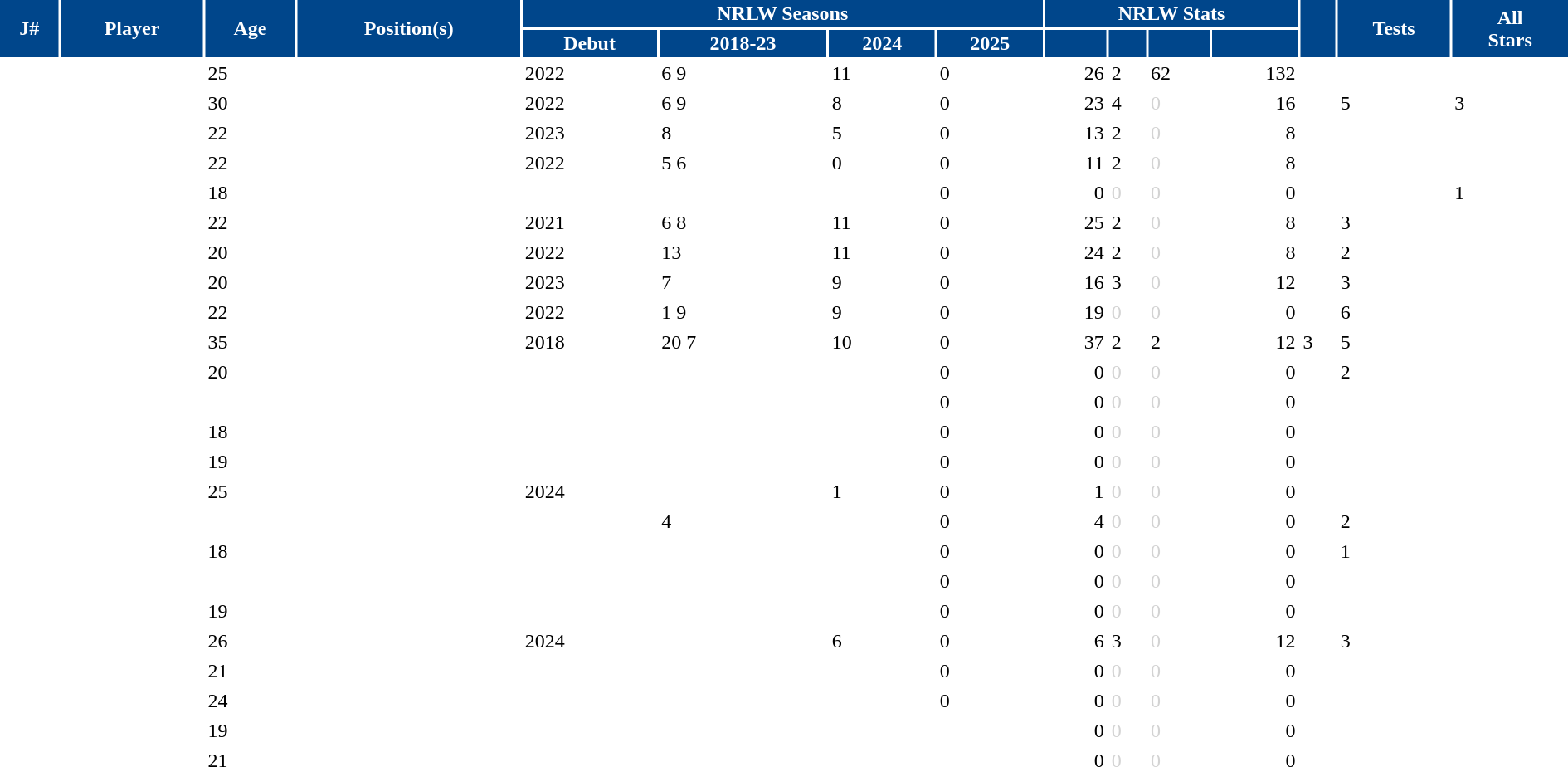<table class="sortable" border="0" cellspacing="2" cellpadding="2" style="width:100%;" style="text-align:center;">
<tr style="background:#00468B; color:white">
<th rowspan=2>J#</th>
<th rowspan=2>Player</th>
<th rowspan=2>Age</th>
<th rowspan=2>Position(s)</th>
<th colspan=4>NRLW Seasons</th>
<th colspan=4>NRLW Stats</th>
<th rowspan=2 class="unsortable"></th>
<th rowspan=2 class="unsortable">Tests</th>
<th rowspan=2 class="unsortable">All <br> Stars</th>
</tr>
<tr style="background:#00468B; color:white">
<th class="unsortable">Debut</th>
<th class="unsortable">2018-23</th>
<th class="unsortable">2024</th>
<th class="unsortable">2025</th>
<th></th>
<th></th>
<th class="unsortable"></th>
<th></th>
</tr>
<tr>
<td align=right></td>
<td align=left></td>
<td>25</td>
<td></td>
<td>2022</td>
<td align=left> 6  9</td>
<td align=left> 11</td>
<td align=left> 0</td>
<td align=right>26</td>
<td>2</td>
<td>62</td>
<td align=right>132</td>
<td></td>
<td></td>
<td></td>
</tr>
<tr>
<td align=right></td>
<td align=left></td>
<td>30</td>
<td></td>
<td>2022</td>
<td align=left> 6  9</td>
<td align=left> 8</td>
<td align=left> 0</td>
<td align=right>23</td>
<td>4</td>
<td style="color:lightgray">0</td>
<td align=right>16</td>
<td></td>
<td align=left> 5</td>
<td align=left> 3</td>
</tr>
<tr>
<td align=right></td>
<td align=left></td>
<td>22</td>
<td></td>
<td>2023</td>
<td align=left> 8</td>
<td align=left> 5</td>
<td align=left> 0</td>
<td align=right>13</td>
<td>2</td>
<td style="color:lightgray">0</td>
<td align=right>8</td>
<td></td>
<td></td>
<td></td>
</tr>
<tr>
<td align=right></td>
<td align=left></td>
<td>22</td>
<td></td>
<td>2022</td>
<td align=left> 5  6</td>
<td align=left> 0</td>
<td align=left> 0</td>
<td align=right>11</td>
<td>2</td>
<td style="color:lightgray">0</td>
<td align=right>8</td>
<td></td>
<td></td>
<td></td>
</tr>
<tr>
<td align=right></td>
<td align=left></td>
<td>18</td>
<td></td>
<td></td>
<td></td>
<td align=left> </td>
<td align=left> 0</td>
<td align=right>0</td>
<td style="color:lightgray">0</td>
<td style="color:lightgray">0</td>
<td align=right>0</td>
<td></td>
<td></td>
<td align=left> 1</td>
</tr>
<tr>
<td align=right></td>
<td align=left></td>
<td>22</td>
<td></td>
<td>2021</td>
<td align=left> 6  8</td>
<td align=left> 11</td>
<td align=left> 0</td>
<td align=right>25</td>
<td>2</td>
<td style="color:lightgray">0</td>
<td align=right>8</td>
<td></td>
<td align=left> 3</td>
<td></td>
</tr>
<tr>
<td align=right></td>
<td align=left></td>
<td>20</td>
<td></td>
<td>2022</td>
<td align=left> 13</td>
<td align=left> 11</td>
<td align=left> 0</td>
<td align=right>24</td>
<td>2</td>
<td style="color:lightgray">0</td>
<td align=right>8</td>
<td></td>
<td align=left> 2</td>
<td></td>
</tr>
<tr>
<td align=right></td>
<td align=left></td>
<td>20</td>
<td></td>
<td>2023</td>
<td align=left> 7</td>
<td align=left> 9</td>
<td align=left> 0</td>
<td align=right>16</td>
<td>3</td>
<td style="color:lightgray">0</td>
<td align=right>12</td>
<td></td>
<td align=left> 3</td>
<td></td>
</tr>
<tr>
<td align=right></td>
<td align=left></td>
<td>22</td>
<td></td>
<td>2022</td>
<td align=left> 1  9</td>
<td align=left> 9</td>
<td align=left> 0</td>
<td align=right>19</td>
<td style="color:lightgray">0</td>
<td style="color:lightgray">0</td>
<td align=right>0</td>
<td></td>
<td align=left> 6</td>
<td></td>
</tr>
<tr>
<td align=right></td>
<td align=left></td>
<td>35</td>
<td></td>
<td>2018</td>
<td align=left> 20  7</td>
<td align=left> 10</td>
<td align=left> 0</td>
<td align=right>37</td>
<td>2</td>
<td>2</td>
<td align=right>12</td>
<td align=left> 3</td>
<td align=left> 5</td>
<td></td>
</tr>
<tr>
<td align=right></td>
<td align=left></td>
<td>20</td>
<td></td>
<td></td>
<td></td>
<td align=left> </td>
<td align=left> 0</td>
<td align=right>0</td>
<td style="color:lightgray">0</td>
<td style="color:lightgray">0</td>
<td align=right>0</td>
<td></td>
<td align=left> 2</td>
<td></td>
</tr>
<tr>
<td align=right></td>
<td align=left></td>
<td></td>
<td></td>
<td></td>
<td></td>
<td align=left> </td>
<td align=left> 0</td>
<td align=right>0</td>
<td style="color:lightgray">0</td>
<td style="color:lightgray">0</td>
<td align=right>0</td>
<td></td>
<td></td>
<td></td>
</tr>
<tr>
<td align=right></td>
<td align=left></td>
<td>18</td>
<td></td>
<td></td>
<td></td>
<td align=left> </td>
<td align=left> 0</td>
<td align=right>0</td>
<td style="color:lightgray">0</td>
<td style="color:lightgray">0</td>
<td align=right>0</td>
<td></td>
<td></td>
<td></td>
</tr>
<tr>
<td align=right></td>
<td align=left></td>
<td>19</td>
<td></td>
<td></td>
<td></td>
<td align=left> </td>
<td align=left> 0</td>
<td align=right>0</td>
<td style="color:lightgray">0</td>
<td style="color:lightgray">0</td>
<td align=right>0</td>
<td></td>
<td></td>
<td></td>
</tr>
<tr>
<td align=right></td>
<td align=left></td>
<td>25</td>
<td></td>
<td>2024</td>
<td></td>
<td align=left> 1</td>
<td align=left> 0</td>
<td align=right>1</td>
<td style="color:lightgray">0</td>
<td style="color:lightgray">0</td>
<td align=right>0</td>
<td></td>
<td></td>
<td></td>
</tr>
<tr>
<td align=right></td>
<td align=left></td>
<td></td>
<td></td>
<td></td>
<td align=left> 4</td>
<td align=left> </td>
<td align=left> 0</td>
<td align=right>4</td>
<td style="color:lightgray">0</td>
<td style="color:lightgray">0</td>
<td align=right>0</td>
<td></td>
<td align=left> 2</td>
<td></td>
</tr>
<tr>
<td align=right></td>
<td align=left></td>
<td>18</td>
<td></td>
<td></td>
<td></td>
<td align=left> </td>
<td align=left> 0</td>
<td align=right>0</td>
<td style="color:lightgray">0</td>
<td style="color:lightgray">0</td>
<td align=right>0</td>
<td></td>
<td align=left> 1</td>
<td></td>
</tr>
<tr>
<td align=right></td>
<td align=left></td>
<td></td>
<td></td>
<td></td>
<td></td>
<td align=left> </td>
<td align=left> 0</td>
<td align=right>0</td>
<td style="color:lightgray">0</td>
<td style="color:lightgray">0</td>
<td align=right>0</td>
<td></td>
<td></td>
<td></td>
</tr>
<tr>
<td align=right></td>
<td align=left></td>
<td>19</td>
<td></td>
<td></td>
<td></td>
<td align=left> </td>
<td align=left> 0</td>
<td align=right>0</td>
<td style="color:lightgray">0</td>
<td style="color:lightgray">0</td>
<td align=right>0</td>
<td></td>
<td></td>
<td></td>
</tr>
<tr>
<td align=right></td>
<td align=left></td>
<td>26</td>
<td></td>
<td>2024</td>
<td></td>
<td align=left> 6</td>
<td align=left> 0</td>
<td align=right>6</td>
<td>3</td>
<td style="color:lightgray">0</td>
<td align=right>12</td>
<td></td>
<td align=left> 3</td>
<td></td>
</tr>
<tr>
<td align=right></td>
<td align=left></td>
<td>21</td>
<td></td>
<td></td>
<td></td>
<td align=left> </td>
<td align=left> 0</td>
<td align=right>0</td>
<td style="color:lightgray">0</td>
<td style="color:lightgray">0</td>
<td align=right>0</td>
<td></td>
<td></td>
<td></td>
</tr>
<tr>
<td align=right></td>
<td align=left></td>
<td>24</td>
<td></td>
<td></td>
<td></td>
<td></td>
<td align=left> 0</td>
<td align=right>0</td>
<td style="color:lightgray">0</td>
<td style="color:lightgray">0</td>
<td align=right>0</td>
<td></td>
<td></td>
<td></td>
</tr>
<tr>
<td align=right></td>
<td align=left></td>
<td>19</td>
<td></td>
<td></td>
<td></td>
<td align=left> </td>
<td></td>
<td align=right>0</td>
<td style="color:lightgray">0</td>
<td style="color:lightgray">0</td>
<td align=right>0</td>
<td></td>
<td></td>
<td></td>
</tr>
<tr>
<td align=right></td>
<td align=left></td>
<td>21</td>
<td></td>
<td></td>
<td></td>
<td align=left> </td>
<td></td>
<td align=right>0</td>
<td style="color:lightgray">0</td>
<td style="color:lightgray">0</td>
<td align=right>0</td>
<td></td>
<td></td>
<td></td>
</tr>
</table>
